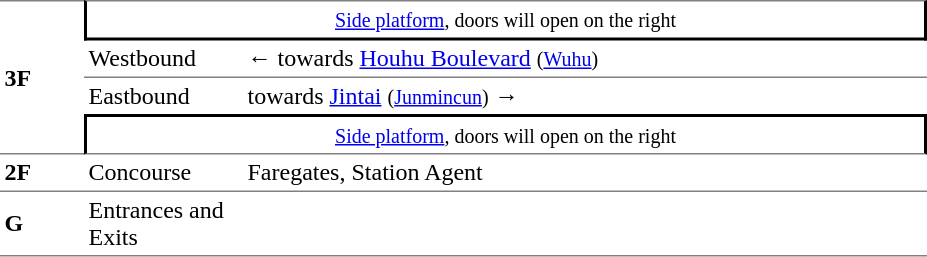<table table border=0 cellspacing=0 cellpadding=3>
<tr>
<td style="border-top:solid 1px gray;border-bottom:solid 1px gray;" rowspan=4><strong>3F</strong></td>
<td style="border-right:solid 2px black;border-left:solid 2px black;border-top:solid 1px gray;border-bottom:solid 2px black;text-align:center;" colspan=2><small><a href='#'>Side platform</a>, doors will open on the right</small></td>
</tr>
<tr>
<td style="border-top:solid 0px gray;">Westbound</td>
<td style="border-top:solid 0px gray;">←  towards <a href='#'>Houhu Boulevard</a> <small>(<a href='#'>Wuhu</a>)</small></td>
</tr>
<tr>
<td style="border-top:solid 1px gray;">Eastbound</td>
<td style="border-top:solid 1px gray;"> towards <a href='#'>Jintai</a> <small>(<a href='#'>Junmincun</a>)</small> →</td>
</tr>
<tr>
<td style="border-right:solid 2px black;border-left:solid 2px black;border-top:solid 2px black;border-bottom:solid 1px gray;text-align:center;" colspan=2><small><a href='#'>Side platform</a>, doors will open on the right</small></td>
</tr>
<tr>
<td style="border-top:solid 0px gray;border-bottom:solid 1px gray;" width=50><strong>2F</strong></td>
<td style="border-top:solid 0px gray;border-bottom:solid 1px gray;" width=100>Concourse</td>
<td style="border-top:solid 0px gray;border-bottom:solid 1px gray;" width=450>Faregates, Station Agent</td>
</tr>
<tr>
<td style="border-top:solid 0px gray;border-bottom:solid 1px gray;" width=50><strong>G</strong></td>
<td style="border-top:solid 0px gray;border-bottom:solid 1px gray;" width=100>Entrances and Exits</td>
<td style="border-top:solid 0px gray;border-bottom:solid 1px gray;" width=450></td>
</tr>
</table>
